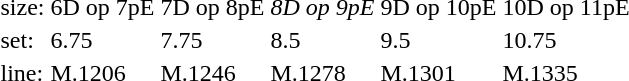<table style="margin-left:40px;">
<tr>
<td>size:</td>
<td>6D op 7pE</td>
<td>7D op 8pE</td>
<td><em>8D op 9pE</td>
<td>9D op 10pE</td>
<td>10D op 11pE</td>
</tr>
<tr>
<td>set:</td>
<td>6.75</td>
<td>7.75</td>
<td>8.5</td>
<td>9.5</td>
<td>10.75</td>
</tr>
<tr>
<td>line:</td>
<td>M.1206</td>
<td>M.1246</td>
<td>M.1278</td>
<td>M.1301</td>
<td>M.1335</td>
</tr>
</table>
